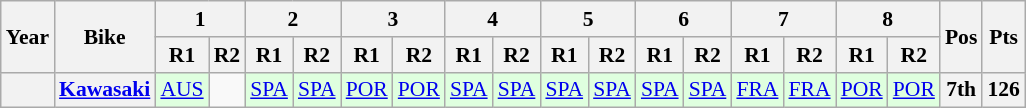<table class="wikitable" style="text-align:center; font-size:90%;">
<tr>
<th rowspan="2">Year</th>
<th rowspan="2">Bike</th>
<th colspan="2">1</th>
<th colspan="2">2</th>
<th colspan="2">3</th>
<th colspan="2">4</th>
<th colspan="2">5</th>
<th colspan="2">6</th>
<th colspan="2">7</th>
<th colspan="2">8</th>
<th rowspan="2">Pos</th>
<th rowspan="2">Pts</th>
</tr>
<tr>
<th>R1</th>
<th>R2</th>
<th>R1</th>
<th>R2</th>
<th>R1</th>
<th>R2</th>
<th>R1</th>
<th>R2</th>
<th>R1</th>
<th>R2</th>
<th>R1</th>
<th>R2</th>
<th>R1</th>
<th>R2</th>
<th>R1</th>
<th>R2</th>
</tr>
<tr>
<th></th>
<th><a href='#'>Kawasaki</a></th>
<td style="background:#DFFFDF;"><a href='#'>AUS</a><br></td>
<td></td>
<td style="background:#DFFFDF;"><a href='#'>SPA</a><br></td>
<td style="background:#DFFFDF;"><a href='#'>SPA</a><br></td>
<td style="background:#DFFFDF;"><a href='#'>POR</a><br></td>
<td style="background:#DFFFDF;"><a href='#'>POR</a><br></td>
<td style="background:#DFFFDF;"><a href='#'>SPA</a><br></td>
<td style="background:#DFFFDF;"><a href='#'>SPA</a><br></td>
<td style="background:#DFFFDF;"><a href='#'>SPA</a><br></td>
<td style="background:#DFFFDF;"><a href='#'>SPA</a><br></td>
<td style="background:#DFFFDF;"><a href='#'>SPA</a><br></td>
<td style="background:#DFFFDF;"><a href='#'>SPA</a><br></td>
<td style="background:#DFFFDF;"><a href='#'>FRA</a><br></td>
<td style="background:#DFFFDF;"><a href='#'>FRA</a><br></td>
<td style="background:#DFFFDF;"><a href='#'>POR</a><br></td>
<td style="background:#DFFFDF;"><a href='#'>POR</a><br></td>
<th>7th</th>
<th>126</th>
</tr>
</table>
